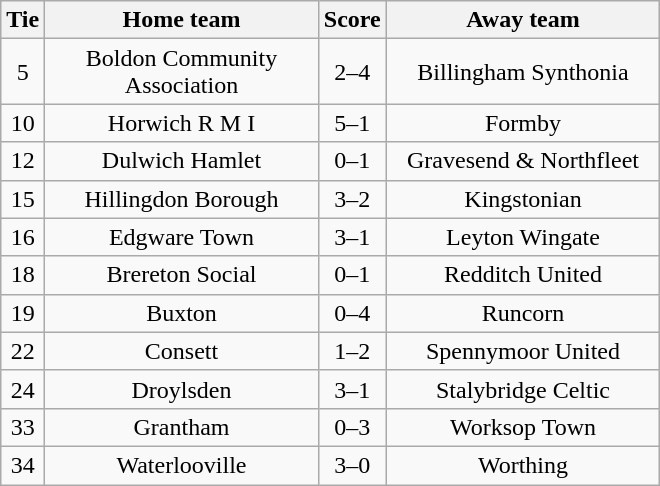<table class="wikitable" style="text-align:center;">
<tr>
<th width=20>Tie</th>
<th width=175>Home team</th>
<th width=20>Score</th>
<th width=175>Away team</th>
</tr>
<tr>
<td>5</td>
<td>Boldon Community Association</td>
<td>2–4</td>
<td>Billingham Synthonia</td>
</tr>
<tr>
<td>10</td>
<td>Horwich R M I</td>
<td>5–1</td>
<td>Formby</td>
</tr>
<tr>
<td>12</td>
<td>Dulwich Hamlet</td>
<td>0–1</td>
<td>Gravesend & Northfleet</td>
</tr>
<tr>
<td>15</td>
<td>Hillingdon Borough</td>
<td>3–2</td>
<td>Kingstonian</td>
</tr>
<tr>
<td>16</td>
<td>Edgware Town</td>
<td>3–1</td>
<td>Leyton Wingate</td>
</tr>
<tr>
<td>18</td>
<td>Brereton Social</td>
<td>0–1</td>
<td>Redditch United</td>
</tr>
<tr>
<td>19</td>
<td>Buxton</td>
<td>0–4</td>
<td>Runcorn</td>
</tr>
<tr>
<td>22</td>
<td>Consett</td>
<td>1–2</td>
<td>Spennymoor United</td>
</tr>
<tr>
<td>24</td>
<td>Droylsden</td>
<td>3–1</td>
<td>Stalybridge Celtic</td>
</tr>
<tr>
<td>33</td>
<td>Grantham</td>
<td>0–3</td>
<td>Worksop Town</td>
</tr>
<tr>
<td>34</td>
<td>Waterlooville</td>
<td>3–0</td>
<td>Worthing</td>
</tr>
</table>
